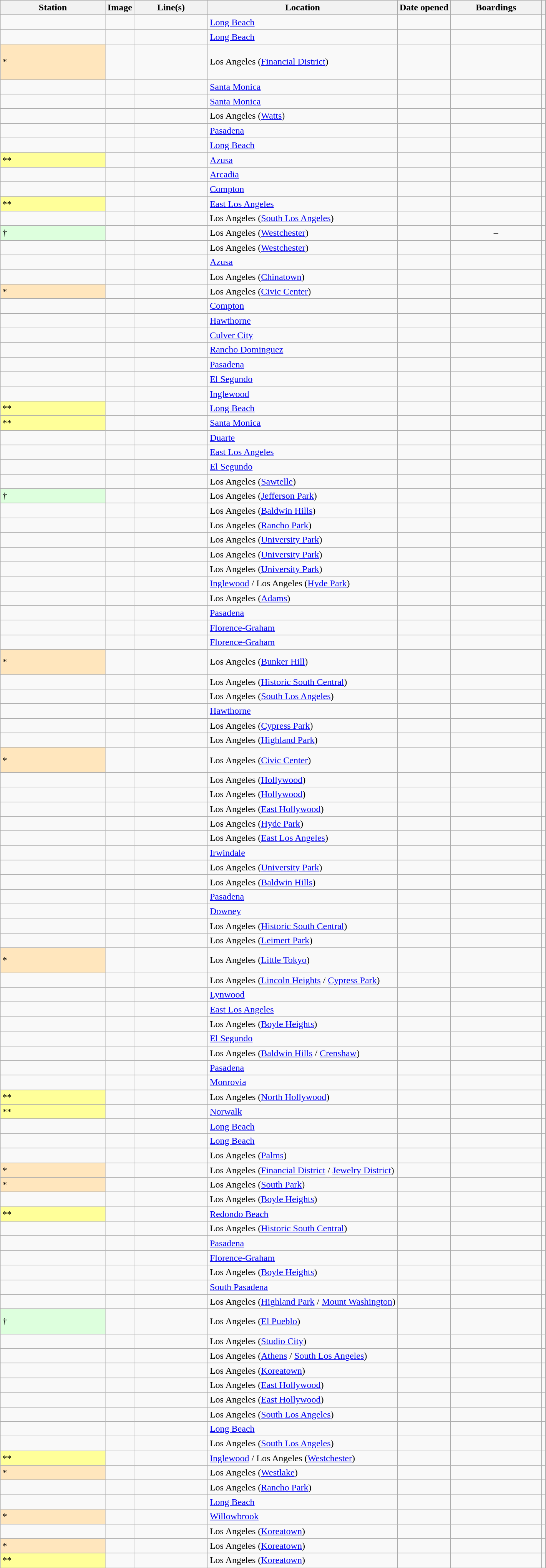<table class="wikitable sortable sticky-header">
<tr>
<th width="175px">Station</th>
<th class="unsortable">Image</th>
<th width="120px">Line(s)</th>
<th>Location</th>
<th>Date opened</th>
<th width="150px"> Boardings</th>
<th class="unsortable"></th>
</tr>
<tr>
<td></td>
<td></td>
<td><span></span></td>
<td><a href='#'>Long Beach</a></td>
<td></td>
<td align=center></td>
<td align=center></td>
</tr>
<tr>
<td></td>
<td></td>
<td></td>
<td><a href='#'>Long Beach</a></td>
<td></td>
<td align=center></td>
<td align=center></td>
</tr>
<tr>
<td style="background-color:#FFE6BD">*</td>
<td></td>
<td><br><br><br></td>
<td>Los Angeles (<a href='#'>Financial District</a>)</td>
<td></td>
<td align=center></td>
<td align=center><br><br><br></td>
</tr>
<tr>
<td></td>
<td></td>
<td></td>
<td><a href='#'>Santa Monica</a></td>
<td></td>
<td align=center></td>
<td align="center"></td>
</tr>
<tr>
<td></td>
<td></td>
<td></td>
<td><a href='#'>Santa Monica</a></td>
<td></td>
<td align=center></td>
<td align="center"></td>
</tr>
<tr>
<td></td>
<td></td>
<td></td>
<td>Los Angeles (<a href='#'>Watts</a>)</td>
<td></td>
<td align=center></td>
<td align=center></td>
</tr>
<tr>
<td></td>
<td></td>
<td><span></span></td>
<td><a href='#'>Pasadena</a></td>
<td></td>
<td align=center></td>
<td align=center></td>
</tr>
<tr>
<td></td>
<td></td>
<td></td>
<td><a href='#'>Long Beach</a></td>
<td></td>
<td align=center></td>
<td align=center></td>
</tr>
<tr>
<td style="background-color:#FFFF99">**</td>
<td></td>
<td></td>
<td><a href='#'>Azusa</a></td>
<td></td>
<td align=center></td>
<td align="center"></td>
</tr>
<tr>
<td></td>
<td></td>
<td></td>
<td><a href='#'>Arcadia</a></td>
<td></td>
<td align=center></td>
<td align="center"></td>
</tr>
<tr>
<td></td>
<td></td>
<td></td>
<td><a href='#'>Compton</a></td>
<td></td>
<td align=center></td>
<td align=center></td>
</tr>
<tr>
<td style="background-color:#FFFF99">**</td>
<td></td>
<td></td>
<td><a href='#'>East Los Angeles</a></td>
<td></td>
<td align=center></td>
<td align=center></td>
</tr>
<tr>
<td></td>
<td></td>
<td></td>
<td>Los Angeles (<a href='#'>South Los Angeles</a>)</td>
<td></td>
<td align=center></td>
<td align=center></td>
</tr>
<tr>
<td style="background-color:#DDFFDD">†</td>
<td></td>
<td><br></td>
<td>Los Angeles (<a href='#'>Westchester</a>)</td>
<td></td>
<td align=center>–</td>
<td align="center"></td>
</tr>
<tr>
<td></td>
<td></td>
<td></td>
<td>Los Angeles (<a href='#'>Westchester</a>)</td>
<td></td>
<td align=center></td>
<td align=center></td>
</tr>
<tr>
<td></td>
<td></td>
<td></td>
<td><a href='#'>Azusa</a></td>
<td></td>
<td align=center></td>
<td align="center"></td>
</tr>
<tr>
<td></td>
<td></td>
<td><span></span></td>
<td>Los Angeles (<a href='#'>Chinatown</a>)</td>
<td></td>
<td align=center></td>
<td align=center></td>
</tr>
<tr>
<td style="background-color:#FFE6BD">*</td>
<td></td>
<td><br></td>
<td>Los Angeles (<a href='#'>Civic Center</a>)</td>
<td></td>
<td align=center></td>
<td align=center><br></td>
</tr>
<tr>
<td></td>
<td></td>
<td></td>
<td><a href='#'>Compton</a></td>
<td></td>
<td align=center></td>
<td align=center></td>
</tr>
<tr>
<td></td>
<td></td>
<td></td>
<td><a href='#'>Hawthorne</a></td>
<td></td>
<td align=center></td>
<td align=center></td>
</tr>
<tr>
<td></td>
<td></td>
<td></td>
<td><a href='#'>Culver City</a></td>
<td></td>
<td align=center></td>
<td align=center></td>
</tr>
<tr>
<td></td>
<td></td>
<td><span></span></td>
<td><a href='#'>Rancho Dominguez</a></td>
<td></td>
<td align=center></td>
<td align=center></td>
</tr>
<tr>
<td></td>
<td></td>
<td></td>
<td><a href='#'>Pasadena</a></td>
<td></td>
<td align=center></td>
<td align=center></td>
</tr>
<tr>
<td></td>
<td></td>
<td></td>
<td><a href='#'>El Segundo</a></td>
<td></td>
<td align=center></td>
<td align=center></td>
</tr>
<tr>
<td></td>
<td></td>
<td></td>
<td><a href='#'>Inglewood</a></td>
<td></td>
<td align=center></td>
<td align=center></td>
</tr>
<tr>
<td style="background-color:#FFFF99">**</td>
<td></td>
<td></td>
<td><a href='#'>Long Beach</a></td>
<td></td>
<td align=center></td>
<td align=center></td>
</tr>
<tr>
<td style="background-color:#FFFF99">**</td>
<td></td>
<td></td>
<td><a href='#'>Santa Monica</a></td>
<td></td>
<td align=center></td>
<td align="center"></td>
</tr>
<tr>
<td></td>
<td></td>
<td></td>
<td><a href='#'>Duarte</a></td>
<td></td>
<td align=center></td>
<td align="center"></td>
</tr>
<tr>
<td></td>
<td></td>
<td><span></span></td>
<td><a href='#'>East Los Angeles</a></td>
<td></td>
<td align=center></td>
<td align=center></td>
</tr>
<tr>
<td></td>
<td></td>
<td></td>
<td><a href='#'>El Segundo</a></td>
<td></td>
<td align=center></td>
<td align=center></td>
</tr>
<tr>
<td></td>
<td></td>
<td></td>
<td>Los Angeles (<a href='#'>Sawtelle</a>)</td>
<td></td>
<td align=center></td>
<td align="center"></td>
</tr>
<tr>
<td style="background-color:#DDFFDD">†</td>
<td></td>
<td><br></td>
<td>Los Angeles (<a href='#'>Jefferson Park</a>)</td>
<td></td>
<td align=center></td>
<td align=center></td>
</tr>
<tr>
<td></td>
<td></td>
<td></td>
<td>Los Angeles (<a href='#'>Baldwin Hills</a>)</td>
<td></td>
<td align=center></td>
<td align=center></td>
</tr>
<tr>
<td></td>
<td></td>
<td></td>
<td>Los Angeles (<a href='#'>Rancho Park</a>)</td>
<td></td>
<td align=center></td>
<td align="center"></td>
</tr>
<tr>
<td></td>
<td></td>
<td></td>
<td>Los Angeles (<a href='#'>University Park</a>)</td>
<td></td>
<td align=center></td>
<td align=center></td>
</tr>
<tr>
<td></td>
<td></td>
<td></td>
<td>Los Angeles (<a href='#'>University Park</a>)</td>
<td></td>
<td align=center></td>
<td align=center></td>
</tr>
<tr>
<td></td>
<td></td>
<td></td>
<td>Los Angeles (<a href='#'>University Park</a>)</td>
<td></td>
<td align=center></td>
<td align=center></td>
</tr>
<tr>
<td></td>
<td></td>
<td></td>
<td><a href='#'>Inglewood</a> / Los Angeles (<a href='#'>Hyde Park</a>)</td>
<td></td>
<td align=center></td>
<td align=center></td>
</tr>
<tr>
<td></td>
<td></td>
<td></td>
<td>Los Angeles (<a href='#'>Adams</a>)</td>
<td></td>
<td align=center></td>
<td align=center></td>
</tr>
<tr>
<td></td>
<td></td>
<td><span></span></td>
<td><a href='#'>Pasadena</a></td>
<td></td>
<td align=center></td>
<td align=center></td>
</tr>
<tr>
<td></td>
<td></td>
<td></td>
<td><a href='#'>Florence-Graham</a></td>
<td></td>
<td align=center></td>
<td align=center></td>
</tr>
<tr>
<td></td>
<td></td>
<td></td>
<td><a href='#'>Florence-Graham</a></td>
<td></td>
<td align=center></td>
<td align=center></td>
</tr>
<tr>
<td style="background-color:#FFE6BD">*</td>
<td></td>
<td><br><br></td>
<td>Los Angeles (<a href='#'>Bunker Hill</a>)</td>
<td></td>
<td align=center></td>
<td align="center"></td>
</tr>
<tr>
<td></td>
<td></td>
<td><span></span></td>
<td>Los Angeles (<a href='#'>Historic South Central</a>)</td>
<td></td>
<td align=center></td>
<td align=center></td>
</tr>
<tr>
<td></td>
<td></td>
<td><span></span></td>
<td>Los Angeles (<a href='#'>South Los Angeles</a>)</td>
<td></td>
<td align=center></td>
<td align=center></td>
</tr>
<tr>
<td></td>
<td></td>
<td></td>
<td><a href='#'>Hawthorne</a></td>
<td></td>
<td align=center></td>
<td align=center></td>
</tr>
<tr>
<td></td>
<td></td>
<td></td>
<td>Los Angeles (<a href='#'>Cypress Park</a>)</td>
<td></td>
<td align=center></td>
<td align=center></td>
</tr>
<tr>
<td></td>
<td></td>
<td></td>
<td>Los Angeles (<a href='#'>Highland Park</a>)</td>
<td></td>
<td align=center></td>
<td align=center></td>
</tr>
<tr>
<td style="background-color:#FFE6BD">*</td>
<td></td>
<td><br><br></td>
<td>Los Angeles (<a href='#'>Civic Center</a>)</td>
<td></td>
<td align=center></td>
<td align="center"></td>
</tr>
<tr>
</tr>
<tr>
<td></td>
<td></td>
<td></td>
<td>Los Angeles (<a href='#'>Hollywood</a>)</td>
<td></td>
<td align=center></td>
<td align=center></td>
</tr>
<tr>
<td></td>
<td></td>
<td></td>
<td>Los Angeles (<a href='#'>Hollywood</a>)</td>
<td></td>
<td align=center></td>
<td align=center></td>
</tr>
<tr>
<td></td>
<td></td>
<td></td>
<td>Los Angeles (<a href='#'>East Hollywood</a>)</td>
<td></td>
<td align=center></td>
<td align=center></td>
</tr>
<tr>
<td></td>
<td></td>
<td></td>
<td>Los Angeles (<a href='#'>Hyde Park</a>)</td>
<td></td>
<td align=center></td>
<td align=center></td>
</tr>
<tr>
<td></td>
<td></td>
<td><span></span></td>
<td>Los Angeles (<a href='#'>East Los Angeles</a>)</td>
<td></td>
<td align=center></td>
<td align=center></td>
</tr>
<tr>
<td></td>
<td></td>
<td></td>
<td><a href='#'>Irwindale</a></td>
<td></td>
<td align=center></td>
<td align="center"></td>
</tr>
<tr>
<td></td>
<td></td>
<td><span></span></td>
<td>Los Angeles (<a href='#'>University Park</a>)</td>
<td></td>
<td align=center></td>
<td align=center></td>
</tr>
<tr>
<td></td>
<td></td>
<td><span></span></td>
<td>Los Angeles (<a href='#'>Baldwin Hills</a>)</td>
<td></td>
<td align=center></td>
<td align=center></td>
</tr>
<tr>
<td></td>
<td></td>
<td></td>
<td><a href='#'>Pasadena</a></td>
<td></td>
<td align=center></td>
<td align=center></td>
</tr>
<tr>
<td></td>
<td></td>
<td></td>
<td><a href='#'>Downey</a></td>
<td></td>
<td align=center></td>
<td align=center></td>
</tr>
<tr>
<td></td>
<td></td>
<td></td>
<td>Los Angeles (<a href='#'>Historic South Central</a>)</td>
<td></td>
<td align=center></td>
<td align=center></td>
</tr>
<tr>
<td></td>
<td></td>
<td></td>
<td>Los Angeles (<a href='#'>Leimert Park</a>)</td>
<td></td>
<td align=center></td>
<td align=center></td>
</tr>
<tr>
<td style="background-color:#FFE6BD">*</td>
<td></td>
<td><br><br></td>
<td>Los Angeles (<a href='#'>Little Tokyo</a>)</td>
<td></td>
<td align=center></td>
<td align="center"></td>
</tr>
<tr>
<td></td>
<td></td>
<td></td>
<td>Los Angeles (<a href='#'>Lincoln Heights</a> / <a href='#'>Cypress Park</a>)</td>
<td></td>
<td align=center></td>
<td align=center></td>
</tr>
<tr>
<td></td>
<td></td>
<td></td>
<td><a href='#'>Lynwood</a></td>
<td></td>
<td align=center></td>
<td align=center></td>
</tr>
<tr>
<td></td>
<td></td>
<td><span></span></td>
<td><a href='#'>East Los Angeles</a></td>
<td></td>
<td align=center></td>
<td align=center></td>
</tr>
<tr>
<td></td>
<td></td>
<td></td>
<td>Los Angeles (<a href='#'>Boyle Heights</a>)</td>
<td></td>
<td align=center></td>
<td align=center></td>
</tr>
<tr>
<td></td>
<td></td>
<td></td>
<td><a href='#'>El Segundo</a></td>
<td></td>
<td align=center></td>
<td align=center></td>
</tr>
<tr>
<td></td>
<td></td>
<td></td>
<td>Los Angeles (<a href='#'>Baldwin Hills</a> / <a href='#'>Crenshaw</a>)</td>
<td></td>
<td align=center></td>
<td align=center></td>
</tr>
<tr>
<td></td>
<td></td>
<td></td>
<td><a href='#'>Pasadena</a></td>
<td></td>
<td align=center></td>
<td align=center></td>
</tr>
<tr>
<td></td>
<td></td>
<td></td>
<td><a href='#'>Monrovia</a></td>
<td></td>
<td align=center></td>
<td align="center"></td>
</tr>
<tr>
<td style="background-color:#FFFF99">**</td>
<td></td>
<td><span></span></td>
<td>Los Angeles (<a href='#'>North Hollywood</a>)</td>
<td></td>
<td align=center></td>
<td align=center></td>
</tr>
<tr>
<td style="background-color:#FFFF99">**</td>
<td></td>
<td></td>
<td><a href='#'>Norwalk</a></td>
<td></td>
<td align=center></td>
<td align=center></td>
</tr>
<tr>
<td></td>
<td></td>
<td><span></span></td>
<td><a href='#'>Long Beach</a></td>
<td></td>
<td align=center></td>
<td align=center></td>
</tr>
<tr>
<td></td>
<td></td>
<td></td>
<td><a href='#'>Long Beach</a></td>
<td></td>
<td align=center></td>
<td align=center></td>
</tr>
<tr>
<td></td>
<td></td>
<td></td>
<td>Los Angeles (<a href='#'>Palms</a>)</td>
<td></td>
<td align=center></td>
<td align="center"></td>
</tr>
<tr>
<td style="background-color:#FFE6BD">*</td>
<td></td>
<td><br></td>
<td>Los Angeles (<a href='#'>Financial District</a> / <a href='#'>Jewelry District</a>)</td>
<td></td>
<td align=center></td>
<td align=center><br></td>
</tr>
<tr>
<td style="background-color:#FFE6BD">*</td>
<td></td>
<td><br></td>
<td>Los Angeles (<a href='#'>South Park</a>)</td>
<td></td>
<td align=center></td>
<td align=center><br></td>
</tr>
<tr>
<td></td>
<td></td>
<td></td>
<td>Los Angeles (<a href='#'>Boyle Heights</a>)</td>
<td></td>
<td align=center></td>
<td align=center></td>
</tr>
<tr>
<td style="background-color:#FFFF99">**</td>
<td></td>
<td><span></span></td>
<td><a href='#'>Redondo Beach</a></td>
<td></td>
<td align=center></td>
<td align=center></td>
</tr>
<tr>
<td></td>
<td></td>
<td><span></span></td>
<td>Los Angeles (<a href='#'>Historic South Central</a>)</td>
<td></td>
<td align=center></td>
<td align=center></td>
</tr>
<tr>
<td></td>
<td></td>
<td></td>
<td><a href='#'>Pasadena</a></td>
<td></td>
<td align=center></td>
<td align=center></td>
</tr>
<tr>
<td></td>
<td></td>
<td></td>
<td><a href='#'>Florence-Graham</a></td>
<td></td>
<td align=center></td>
<td align=center></td>
</tr>
<tr>
<td></td>
<td></td>
<td></td>
<td>Los Angeles (<a href='#'>Boyle Heights</a>)</td>
<td></td>
<td align=center></td>
<td align=center></td>
</tr>
<tr>
<td></td>
<td></td>
<td></td>
<td><a href='#'>South Pasadena</a></td>
<td></td>
<td align=center></td>
<td align=center></td>
</tr>
<tr>
<td></td>
<td></td>
<td></td>
<td>Los Angeles (<a href='#'>Highland Park</a> / <a href='#'>Mount Washington</a>)</td>
<td></td>
<td align=center></td>
<td align=center></td>
</tr>
<tr>
<td style="background-color:#DDFFDD">†</td>
<td></td>
<td><span></span><br><br></td>
<td>Los Angeles (<a href='#'>El Pueblo</a>)</td>
<td></td>
<td align=center></td>
<td align=center><br><br></td>
</tr>
<tr>
<td></td>
<td></td>
<td></td>
<td>Los Angeles (<a href='#'>Studio City</a>)</td>
<td></td>
<td align=center></td>
<td align=center></td>
</tr>
<tr>
<td></td>
<td></td>
<td><span></span></td>
<td>Los Angeles (<a href='#'>Athens</a> / <a href='#'>South Los Angeles</a>)</td>
<td></td>
<td align=center></td>
<td align=center></td>
</tr>
<tr>
<td></td>
<td></td>
<td></td>
<td>Los Angeles (<a href='#'>Koreatown</a>)</td>
<td></td>
<td align=center></td>
<td align=center></td>
</tr>
<tr>
<td></td>
<td></td>
<td></td>
<td>Los Angeles (<a href='#'>East Hollywood</a>)</td>
<td></td>
<td align=center></td>
<td align=center></td>
</tr>
<tr>
<td></td>
<td></td>
<td></td>
<td>Los Angeles (<a href='#'>East Hollywood</a>)</td>
<td></td>
<td align=center></td>
<td align=center></td>
</tr>
<tr>
<td></td>
<td></td>
<td></td>
<td>Los Angeles (<a href='#'>South Los Angeles</a>)</td>
<td></td>
<td align=center></td>
<td align=center></td>
</tr>
<tr>
<td></td>
<td></td>
<td><span></span></td>
<td><a href='#'>Long Beach</a></td>
<td></td>
<td align=center></td>
<td align=center></td>
</tr>
<tr>
<td></td>
<td></td>
<td></td>
<td>Los Angeles (<a href='#'>South Los Angeles</a>)</td>
<td></td>
<td align=center></td>
<td align=center></td>
</tr>
<tr>
<td style="background-color:#FFFF99">**</td>
<td></td>
<td></td>
<td><a href='#'>Inglewood</a> / Los Angeles (<a href='#'>Westchester</a>)</td>
<td></td>
<td align=center></td>
<td align=center></td>
</tr>
<tr>
<td style="background-color:#FFE6BD">*</td>
<td></td>
<td><br></td>
<td>Los Angeles (<a href='#'>Westlake</a>)</td>
<td></td>
<td align=center></td>
<td align=center><br></td>
</tr>
<tr>
<td></td>
<td></td>
<td></td>
<td>Los Angeles (<a href='#'>Rancho Park</a>)</td>
<td></td>
<td align=center></td>
<td align="center"></td>
</tr>
<tr>
<td></td>
<td></td>
<td></td>
<td><a href='#'>Long Beach</a></td>
<td></td>
<td align=center></td>
<td align=center></td>
</tr>
<tr>
<td style="background-color:#FFE6BD">*</td>
<td></td>
<td><br></td>
<td><a href='#'>Willowbrook</a></td>
<td></td>
<td align=center></td>
<td align=center><br></td>
</tr>
<tr>
<td></td>
<td></td>
<td></td>
<td>Los Angeles (<a href='#'>Koreatown</a>)</td>
<td></td>
<td align=center></td>
<td align=center></td>
</tr>
<tr>
<td style="background-color:#FFE6BD">*</td>
<td></td>
<td><br></td>
<td>Los Angeles (<a href='#'>Koreatown</a>)</td>
<td></td>
<td align=center></td>
<td align=center><br></td>
</tr>
<tr>
<td style="background-color:#FFFF99">**</td>
<td></td>
<td></td>
<td>Los Angeles (<a href='#'>Koreatown</a>)</td>
<td></td>
<td align=center></td>
<td align=center></td>
</tr>
</table>
